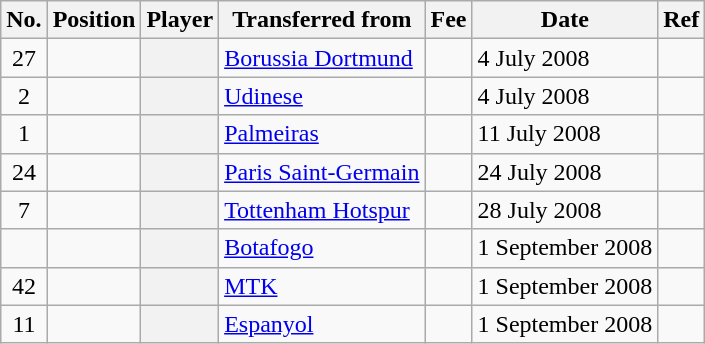<table class="sortable wikitable plainrowheaders" style="text-align:center; text-align:left">
<tr>
<th scope="col">No.</th>
<th scope="col">Position</th>
<th scope="col">Player</th>
<th scope="col">Transferred from</th>
<th scope="col">Fee</th>
<th scope="col">Date</th>
<th scope="col" class=unsortable>Ref</th>
</tr>
<tr>
<td align=center>27</td>
<td align=center></td>
<th scope=row></th>
<td><a href='#'>Borussia Dortmund</a></td>
<td></td>
<td>4 July 2008</td>
<td align=center></td>
</tr>
<tr>
<td align=center>2</td>
<td align=center></td>
<th scope=row></th>
<td><a href='#'>Udinese</a></td>
<td></td>
<td>4 July 2008</td>
<td align=center></td>
</tr>
<tr>
<td align=center>1</td>
<td align=center></td>
<th scope=row></th>
<td><a href='#'>Palmeiras</a></td>
<td></td>
<td>11 July 2008</td>
<td align=center></td>
</tr>
<tr>
<td align=center>24</td>
<td align=center></td>
<th scope=row></th>
<td><a href='#'>Paris Saint-Germain</a></td>
<td></td>
<td>24 July 2008</td>
<td align=center></td>
</tr>
<tr>
<td align=center>7</td>
<td align=center></td>
<th scope=row></th>
<td><a href='#'>Tottenham Hotspur</a></td>
<td></td>
<td>28 July 2008</td>
<td align=center></td>
</tr>
<tr>
<td></td>
<td align=center></td>
<th scope=row></th>
<td><a href='#'>Botafogo</a></td>
<td></td>
<td>1 September 2008</td>
<td align=center></td>
</tr>
<tr>
<td align=center>42</td>
<td align=center></td>
<th scope=row></th>
<td><a href='#'>MTK</a></td>
<td></td>
<td>1 September 2008</td>
<td align=center></td>
</tr>
<tr>
<td align=center>11</td>
<td align=center></td>
<th scope=row></th>
<td><a href='#'>Espanyol</a></td>
<td></td>
<td>1 September 2008</td>
<td align=center></td>
</tr>
</table>
